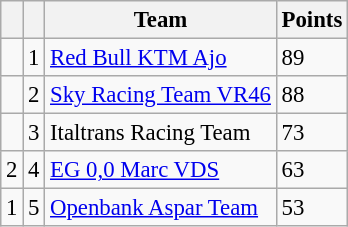<table class="wikitable" style="font-size: 95%;">
<tr>
<th></th>
<th></th>
<th>Team</th>
<th>Points</th>
</tr>
<tr>
<td></td>
<td align=center>1</td>
<td> <a href='#'>Red Bull KTM Ajo</a></td>
<td align=left>89</td>
</tr>
<tr>
<td></td>
<td align=center>2</td>
<td> <a href='#'>Sky Racing Team VR46</a></td>
<td align=left>88</td>
</tr>
<tr>
<td></td>
<td align=center>3</td>
<td> Italtrans Racing Team</td>
<td align=left>73</td>
</tr>
<tr>
<td> 2</td>
<td align=center>4</td>
<td> <a href='#'>EG 0,0 Marc VDS</a></td>
<td align=left>63</td>
</tr>
<tr>
<td> 1</td>
<td align=center>5</td>
<td> <a href='#'>Openbank Aspar Team</a></td>
<td align=left>53</td>
</tr>
</table>
